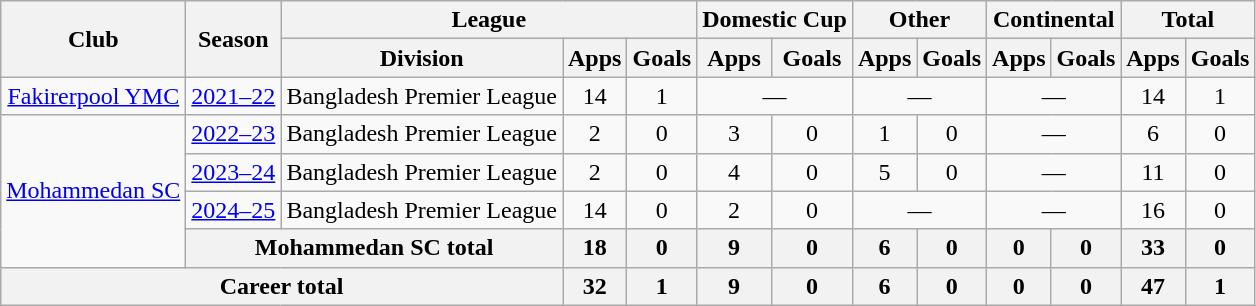<table class="wikitable" style="text-align:center">
<tr>
<th rowspan="2">Club</th>
<th rowspan="2">Season</th>
<th colspan="3">League</th>
<th colspan="2">Domestic Cup</th>
<th colspan="2">Other</th>
<th colspan="2">Continental</th>
<th colspan="2">Total</th>
</tr>
<tr>
<th>Division</th>
<th>Apps</th>
<th>Goals</th>
<th>Apps</th>
<th>Goals</th>
<th>Apps</th>
<th>Goals</th>
<th>Apps</th>
<th>Goals</th>
<th>Apps</th>
<th>Goals</th>
</tr>
<tr>
<td><a href='#'>Fakirerpool YMC</a></td>
<td><a href='#'>2021–22</a></td>
<td>Bangladesh Premier League</td>
<td>14</td>
<td>1</td>
<td colspan="2">—</td>
<td colspan="2">—</td>
<td colspan="2">—</td>
<td>14</td>
<td>1</td>
</tr>
<tr>
<td rowspan=4><a href='#'>Mohammedan SC</a></td>
<td><a href='#'>2022–23</a></td>
<td>Bangladesh Premier League</td>
<td>2</td>
<td>0</td>
<td>3</td>
<td>0</td>
<td>1</td>
<td>0</td>
<td colspan="2">—</td>
<td>6</td>
<td>0</td>
</tr>
<tr>
<td><a href='#'>2023–24</a></td>
<td>Bangladesh Premier League</td>
<td>2</td>
<td>0</td>
<td>4</td>
<td>0</td>
<td>5</td>
<td>0</td>
<td colspan="2">—</td>
<td>11</td>
<td>0</td>
</tr>
<tr>
<td><a href='#'>2024–25</a></td>
<td>Bangladesh Premier League</td>
<td>14</td>
<td>0</td>
<td>2</td>
<td>0</td>
<td colspan="2">—</td>
<td colspan="2">—</td>
<td>16</td>
<td>0</td>
</tr>
<tr>
<th colspan="2">Mohammedan SC total</th>
<th>18</th>
<th>0</th>
<th>9</th>
<th>0</th>
<th>6</th>
<th>0</th>
<th>0</th>
<th>0</th>
<th>33</th>
<th>0</th>
</tr>
<tr>
<th colspan="3">Career total</th>
<th>32</th>
<th>1</th>
<th>9</th>
<th>0</th>
<th>6</th>
<th>0</th>
<th>0</th>
<th>0</th>
<th>47</th>
<th>1</th>
</tr>
</table>
